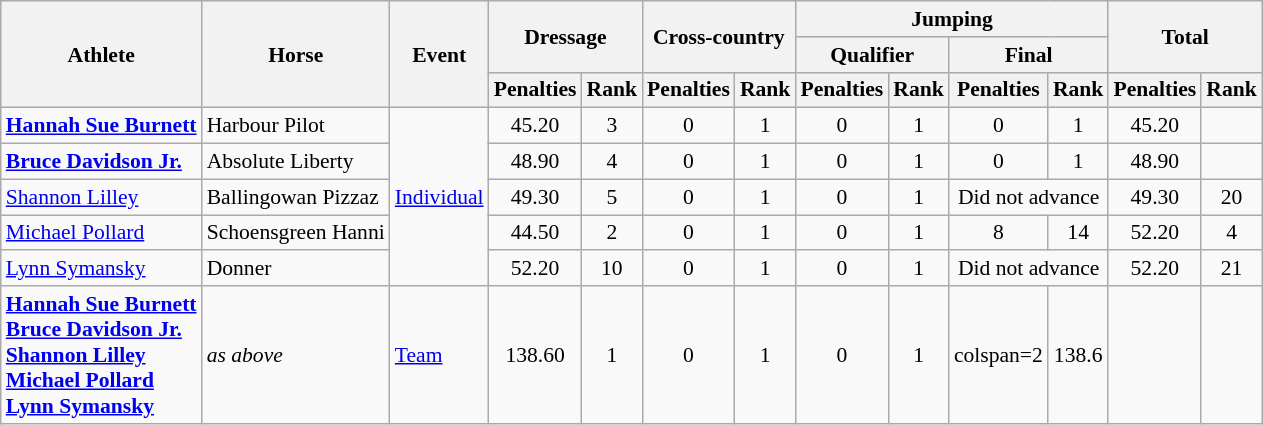<table class="wikitable" style="font-size:90%">
<tr>
<th rowspan=3>Athlete</th>
<th rowspan=3>Horse</th>
<th rowspan=3>Event</th>
<th colspan=2 rowspan=2>Dressage</th>
<th colspan=2 rowspan=2>Cross-country</th>
<th colspan=4>Jumping</th>
<th colspan=2 rowspan=2>Total</th>
</tr>
<tr>
<th colspan=2>Qualifier</th>
<th colspan=2>Final</th>
</tr>
<tr>
<th>Penalties</th>
<th>Rank</th>
<th>Penalties</th>
<th>Rank</th>
<th>Penalties</th>
<th>Rank</th>
<th>Penalties</th>
<th>Rank</th>
<th>Penalties</th>
<th>Rank</th>
</tr>
<tr align=center>
<td align=left><strong><a href='#'>Hannah Sue Burnett</a></strong></td>
<td align=left>Harbour Pilot</td>
<td align=left rowspan=5><a href='#'>Individual</a></td>
<td>45.20</td>
<td>3</td>
<td>0</td>
<td>1</td>
<td>0</td>
<td>1</td>
<td>0</td>
<td>1</td>
<td>45.20</td>
<td></td>
</tr>
<tr align=center>
<td align=left><strong><a href='#'>Bruce Davidson Jr.</a></strong></td>
<td align=left>Absolute Liberty</td>
<td>48.90</td>
<td>4</td>
<td>0</td>
<td>1</td>
<td>0</td>
<td>1</td>
<td>0</td>
<td>1</td>
<td>48.90</td>
<td></td>
</tr>
<tr align=center>
<td align=left><a href='#'>Shannon Lilley</a></td>
<td align=left>Ballingowan Pizzaz</td>
<td>49.30</td>
<td>5</td>
<td>0</td>
<td>1</td>
<td>0</td>
<td>1</td>
<td colspan=2>Did not advance</td>
<td>49.30</td>
<td>20</td>
</tr>
<tr align=center>
<td align=left><a href='#'>Michael Pollard</a></td>
<td align=left>Schoensgreen Hanni</td>
<td>44.50</td>
<td>2</td>
<td>0</td>
<td>1</td>
<td>0</td>
<td>1</td>
<td>8</td>
<td>14</td>
<td>52.20</td>
<td>4</td>
</tr>
<tr align=center>
<td align=left><a href='#'>Lynn Symansky</a></td>
<td align=left>Donner</td>
<td>52.20</td>
<td>10</td>
<td>0</td>
<td>1</td>
<td>0</td>
<td>1</td>
<td colspan=2>Did not advance</td>
<td>52.20</td>
<td>21</td>
</tr>
<tr align=center>
<td align=left><strong><a href='#'>Hannah Sue Burnett</a><br><a href='#'>Bruce Davidson Jr.</a><br><a href='#'>Shannon Lilley</a><br><a href='#'>Michael Pollard</a><br><a href='#'>Lynn Symansky</a></strong></td>
<td align=left><em>as above</em></td>
<td align=left><a href='#'>Team</a></td>
<td>138.60</td>
<td>1</td>
<td>0</td>
<td>1</td>
<td>0</td>
<td>1</td>
<td>colspan=2 </td>
<td>138.6</td>
<td></td>
</tr>
</table>
